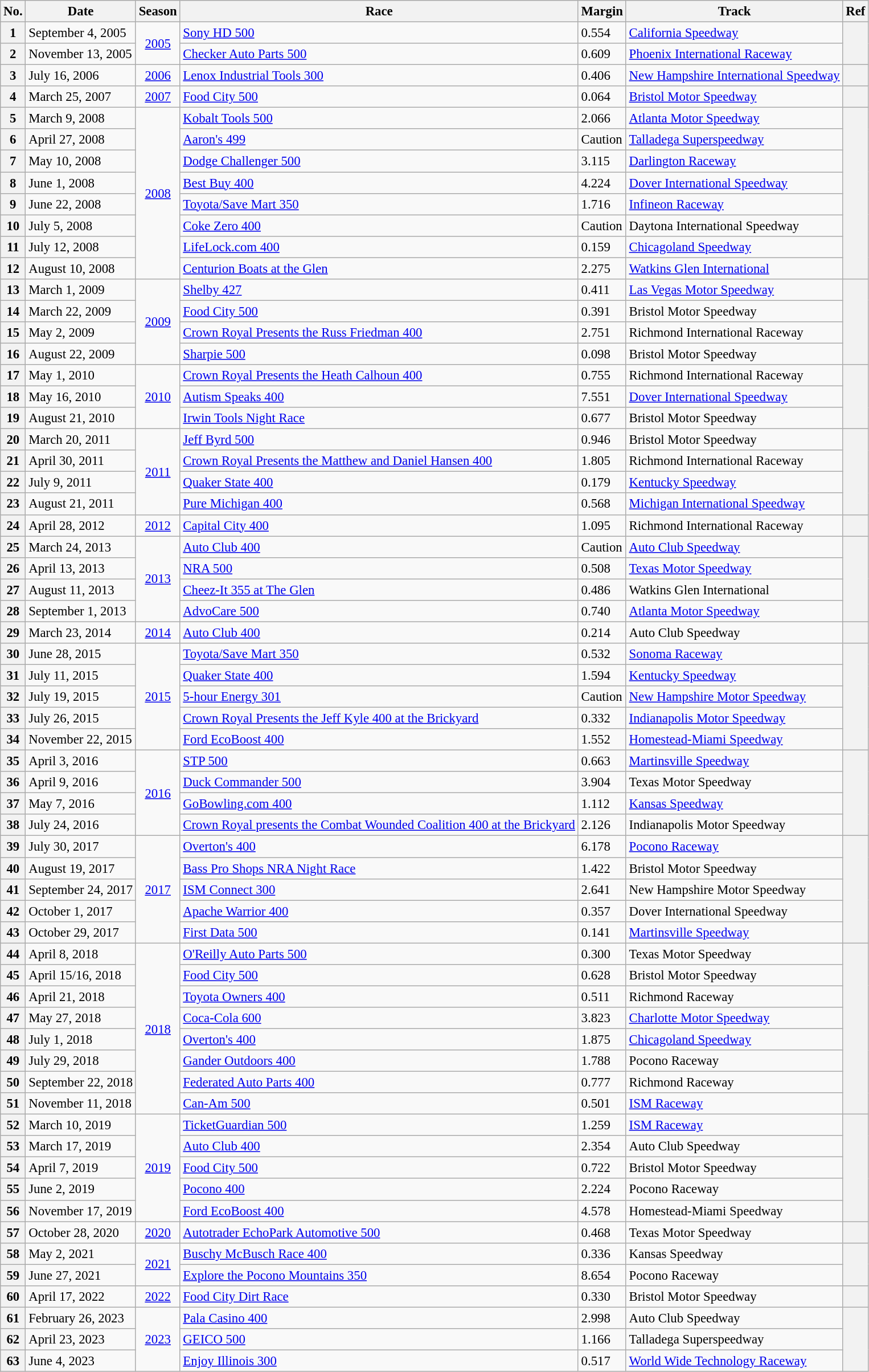<table class="wikitable sortable plainrowheaders" style="font-size:95%">
<tr>
<th scope="col" class="unsortable">No.</th>
<th scope="col" class="unsortable">Date</th>
<th scope="col" class="unsortable">Season</th>
<th scope="col" class="unsortable">Race</th>
<th scope="col" class="sortable">Margin</th>
<th scope="col" class="unsortable">Track</th>
<th scope="col" class="unsortable">Ref</th>
</tr>
<tr>
<th scope="row">1</th>
<td>September 4, 2005</td>
<td style="text-align:center;" rowspan="2"><a href='#'>2005</a></td>
<td><a href='#'>Sony HD 500</a></td>
<td>0.554</td>
<td><a href='#'>California Speedway</a></td>
<th rowspan=2></th>
</tr>
<tr>
<th scope="row">2</th>
<td>November 13, 2005</td>
<td><a href='#'>Checker Auto Parts 500</a></td>
<td>0.609</td>
<td><a href='#'>Phoenix International Raceway</a></td>
</tr>
<tr>
<th scope="row">3</th>
<td>July 16, 2006</td>
<td style="text-align:center;"><a href='#'>2006</a></td>
<td><a href='#'>Lenox Industrial Tools 300</a></td>
<td>0.406</td>
<td><a href='#'>New Hampshire International Speedway</a></td>
<th></th>
</tr>
<tr>
<th scope="row">4</th>
<td>March 25, 2007</td>
<td style="text-align:center;"><a href='#'>2007</a></td>
<td><a href='#'>Food City 500</a></td>
<td>0.064</td>
<td><a href='#'>Bristol Motor Speedway</a></td>
<th></th>
</tr>
<tr>
<th scope="row">5</th>
<td>March 9, 2008</td>
<td style="text-align:center;" rowspan="8"><a href='#'>2008</a></td>
<td><a href='#'>Kobalt Tools 500</a></td>
<td>2.066</td>
<td><a href='#'>Atlanta Motor Speedway</a></td>
<th rowspan=8></th>
</tr>
<tr>
<th scope="row">6</th>
<td>April 27, 2008</td>
<td><a href='#'>Aaron's 499</a></td>
<td>Caution</td>
<td><a href='#'>Talladega Superspeedway</a></td>
</tr>
<tr>
<th scope="row">7</th>
<td>May 10, 2008</td>
<td><a href='#'>Dodge Challenger 500</a></td>
<td>3.115</td>
<td><a href='#'>Darlington Raceway</a></td>
</tr>
<tr>
<th scope="row">8</th>
<td>June 1, 2008</td>
<td><a href='#'>Best Buy 400</a></td>
<td>4.224</td>
<td><a href='#'>Dover International Speedway</a></td>
</tr>
<tr>
<th scope="row">9</th>
<td>June 22, 2008</td>
<td><a href='#'>Toyota/Save Mart 350</a></td>
<td>1.716</td>
<td><a href='#'>Infineon Raceway</a></td>
</tr>
<tr>
<th scope="row">10</th>
<td>July 5, 2008</td>
<td><a href='#'>Coke Zero 400</a></td>
<td>Caution</td>
<td>Daytona International Speedway</td>
</tr>
<tr>
<th scope="row">11</th>
<td>July 12, 2008</td>
<td><a href='#'>LifeLock.com 400</a></td>
<td>0.159</td>
<td><a href='#'>Chicagoland Speedway</a></td>
</tr>
<tr>
<th scope="row">12</th>
<td>August 10, 2008</td>
<td><a href='#'>Centurion Boats at the Glen</a></td>
<td>2.275</td>
<td><a href='#'>Watkins Glen International</a></td>
</tr>
<tr>
<th scope="row">13</th>
<td>March 1, 2009</td>
<td style="text-align:center;" rowspan="4"><a href='#'>2009</a></td>
<td><a href='#'>Shelby 427</a></td>
<td>0.411</td>
<td><a href='#'>Las Vegas Motor Speedway</a></td>
<th rowspan=4></th>
</tr>
<tr>
<th scope="row">14</th>
<td>March 22, 2009</td>
<td><a href='#'>Food City 500</a></td>
<td>0.391</td>
<td>Bristol Motor Speedway</td>
</tr>
<tr>
<th scope="row">15</th>
<td>May 2, 2009</td>
<td><a href='#'>Crown Royal Presents the Russ Friedman 400</a></td>
<td>2.751</td>
<td>Richmond International Raceway</td>
</tr>
<tr>
<th scope="row">16</th>
<td>August 22, 2009</td>
<td><a href='#'>Sharpie 500</a></td>
<td>0.098</td>
<td>Bristol Motor Speedway</td>
</tr>
<tr>
<th scope="row">17</th>
<td>May 1, 2010</td>
<td style="text-align:center;" rowspan="3"><a href='#'>2010</a></td>
<td><a href='#'>Crown Royal Presents the Heath Calhoun 400</a></td>
<td>0.755</td>
<td>Richmond International Raceway</td>
<th rowspan="3"></th>
</tr>
<tr>
<th scope="row">18</th>
<td>May 16, 2010</td>
<td><a href='#'>Autism Speaks 400</a></td>
<td>7.551</td>
<td><a href='#'>Dover International Speedway</a></td>
</tr>
<tr>
<th scope="row">19</th>
<td>August 21, 2010</td>
<td><a href='#'>Irwin Tools Night Race</a></td>
<td>0.677</td>
<td>Bristol Motor Speedway</td>
</tr>
<tr>
<th scope="row">20</th>
<td>March 20, 2011</td>
<td style="text-align:center;" rowspan="4"><a href='#'>2011</a></td>
<td><a href='#'>Jeff Byrd 500</a></td>
<td>0.946</td>
<td>Bristol Motor Speedway</td>
<th rowspan="4"></th>
</tr>
<tr>
<th scope="row">21</th>
<td>April 30, 2011</td>
<td><a href='#'>Crown Royal Presents the Matthew and Daniel Hansen 400</a></td>
<td>1.805</td>
<td>Richmond International Raceway</td>
</tr>
<tr>
<th scope="row">22</th>
<td>July 9, 2011</td>
<td><a href='#'>Quaker State 400</a></td>
<td>0.179</td>
<td><a href='#'>Kentucky Speedway</a></td>
</tr>
<tr>
<th scope="row">23</th>
<td>August 21, 2011</td>
<td><a href='#'>Pure Michigan 400</a></td>
<td>0.568</td>
<td><a href='#'>Michigan International Speedway</a></td>
</tr>
<tr>
<th scope="row">24</th>
<td>April 28, 2012</td>
<td style="text-align:center;"><a href='#'>2012</a></td>
<td><a href='#'>Capital City 400</a></td>
<td>1.095</td>
<td>Richmond International Raceway</td>
<th></th>
</tr>
<tr>
<th scope="row">25</th>
<td>March 24, 2013</td>
<td style="text-align:center;" rowspan="4"><a href='#'>2013</a></td>
<td><a href='#'>Auto Club 400</a></td>
<td>Caution</td>
<td><a href='#'>Auto Club Speedway</a></td>
<th rowspan="4"></th>
</tr>
<tr>
<th scope="row">26</th>
<td>April 13, 2013</td>
<td><a href='#'>NRA 500</a></td>
<td>0.508</td>
<td><a href='#'>Texas Motor Speedway</a></td>
</tr>
<tr>
<th scope="row">27</th>
<td>August 11, 2013</td>
<td><a href='#'>Cheez-It 355 at The Glen</a></td>
<td>0.486</td>
<td>Watkins Glen International</td>
</tr>
<tr>
<th scope="row">28</th>
<td>September 1, 2013</td>
<td><a href='#'>AdvoCare 500</a></td>
<td>0.740</td>
<td><a href='#'>Atlanta Motor Speedway</a></td>
</tr>
<tr>
<th scope="row">29</th>
<td>March 23, 2014</td>
<td style="text-align:center;"><a href='#'>2014</a></td>
<td><a href='#'>Auto Club 400</a></td>
<td>0.214</td>
<td>Auto Club Speedway</td>
<th></th>
</tr>
<tr>
<th scope="row">30</th>
<td>June 28, 2015</td>
<td style="text-align:center;" rowspan="5"><a href='#'>2015</a></td>
<td><a href='#'>Toyota/Save Mart 350</a></td>
<td>0.532</td>
<td><a href='#'>Sonoma Raceway</a></td>
<th rowspan="5"></th>
</tr>
<tr>
<th scope="row">31</th>
<td>July 11, 2015</td>
<td><a href='#'>Quaker State 400</a></td>
<td>1.594</td>
<td><a href='#'>Kentucky Speedway</a></td>
</tr>
<tr>
<th scope="row">32</th>
<td>July 19, 2015</td>
<td><a href='#'>5-hour Energy 301</a></td>
<td>Caution</td>
<td><a href='#'>New Hampshire Motor Speedway</a></td>
</tr>
<tr>
<th scope="row">33</th>
<td>July 26, 2015</td>
<td><a href='#'>Crown Royal Presents the Jeff Kyle 400 at the Brickyard</a></td>
<td>0.332</td>
<td><a href='#'>Indianapolis Motor Speedway</a></td>
</tr>
<tr>
<th scope="row">34</th>
<td>November 22, 2015</td>
<td><a href='#'>Ford EcoBoost 400</a></td>
<td>1.552</td>
<td><a href='#'>Homestead-Miami Speedway</a></td>
</tr>
<tr>
<th scope="row">35</th>
<td>April 3, 2016</td>
<td style="text-align:center;" rowspan="4"><a href='#'>2016</a></td>
<td><a href='#'>STP 500</a></td>
<td>0.663</td>
<td><a href='#'>Martinsville Speedway</a></td>
<th rowspan="4"></th>
</tr>
<tr>
<th scope="row">36</th>
<td>April 9, 2016</td>
<td><a href='#'>Duck Commander 500</a></td>
<td>3.904</td>
<td>Texas Motor Speedway</td>
</tr>
<tr>
<th scope="row">37</th>
<td>May 7, 2016</td>
<td><a href='#'>GoBowling.com 400</a></td>
<td>1.112</td>
<td><a href='#'>Kansas Speedway</a></td>
</tr>
<tr>
<th scope="row">38</th>
<td>July 24, 2016</td>
<td><a href='#'>Crown Royal presents the Combat Wounded Coalition 400 at the Brickyard</a></td>
<td>2.126</td>
<td>Indianapolis Motor Speedway</td>
</tr>
<tr>
<th scope="row">39</th>
<td>July 30, 2017</td>
<td style="text-align:center;" rowspan="5"><a href='#'>2017</a></td>
<td><a href='#'>Overton's 400</a></td>
<td>6.178</td>
<td><a href='#'>Pocono Raceway</a></td>
<th rowspan="5"></th>
</tr>
<tr>
<th scope="row">40</th>
<td>August 19, 2017</td>
<td><a href='#'>Bass Pro Shops NRA Night Race</a></td>
<td>1.422</td>
<td>Bristol Motor Speedway</td>
</tr>
<tr>
<th scope="row">41</th>
<td>September 24, 2017</td>
<td><a href='#'>ISM Connect 300</a></td>
<td>2.641</td>
<td>New Hampshire Motor Speedway</td>
</tr>
<tr>
<th scope="row">42</th>
<td>October 1, 2017</td>
<td><a href='#'>Apache Warrior 400</a></td>
<td>0.357</td>
<td>Dover International Speedway</td>
</tr>
<tr>
<th scope="row">43</th>
<td>October 29, 2017</td>
<td><a href='#'>First Data 500</a></td>
<td>0.141</td>
<td><a href='#'>Martinsville Speedway</a></td>
</tr>
<tr>
<th scope="row">44</th>
<td>April 8, 2018</td>
<td style="text-align:center;" rowspan="8"><a href='#'>2018</a></td>
<td><a href='#'>O'Reilly Auto Parts 500</a></td>
<td>0.300</td>
<td>Texas Motor Speedway</td>
<th rowspan="8"></th>
</tr>
<tr>
<th scope="row">45</th>
<td>April 15/16, 2018</td>
<td><a href='#'>Food City 500</a></td>
<td>0.628</td>
<td>Bristol Motor Speedway</td>
</tr>
<tr>
<th scope="row">46</th>
<td>April 21, 2018</td>
<td><a href='#'>Toyota Owners 400</a></td>
<td>0.511</td>
<td>Richmond Raceway</td>
</tr>
<tr>
<th scope="row">47</th>
<td>May 27, 2018</td>
<td><a href='#'>Coca-Cola 600</a></td>
<td>3.823</td>
<td><a href='#'>Charlotte Motor Speedway</a></td>
</tr>
<tr>
<th scope="row">48</th>
<td>July 1, 2018</td>
<td><a href='#'>Overton's 400</a></td>
<td>1.875</td>
<td><a href='#'>Chicagoland Speedway</a></td>
</tr>
<tr>
<th scope="row">49</th>
<td>July 29, 2018</td>
<td><a href='#'>Gander Outdoors 400</a></td>
<td>1.788</td>
<td>Pocono Raceway</td>
</tr>
<tr>
<th scope="row">50</th>
<td>September 22, 2018</td>
<td><a href='#'>Federated Auto Parts 400</a></td>
<td>0.777</td>
<td>Richmond Raceway</td>
</tr>
<tr>
<th scope="row">51</th>
<td>November 11, 2018</td>
<td><a href='#'>Can-Am 500</a></td>
<td>0.501</td>
<td><a href='#'>ISM Raceway</a></td>
</tr>
<tr>
<th scope="row">52</th>
<td>March 10, 2019</td>
<td style="text-align:center;" rowspan="5"><a href='#'>2019</a></td>
<td><a href='#'>TicketGuardian 500</a></td>
<td>1.259</td>
<td><a href='#'>ISM Raceway</a></td>
<th rowspan="5"></th>
</tr>
<tr>
<th scope="row">53</th>
<td>March 17, 2019</td>
<td><a href='#'>Auto Club 400</a></td>
<td>2.354</td>
<td>Auto Club Speedway</td>
</tr>
<tr>
<th scope="row">54</th>
<td>April 7, 2019</td>
<td><a href='#'>Food City 500</a></td>
<td>0.722</td>
<td>Bristol Motor Speedway</td>
</tr>
<tr>
<th scope="row">55</th>
<td>June 2, 2019</td>
<td><a href='#'>Pocono 400</a></td>
<td>2.224</td>
<td>Pocono Raceway</td>
</tr>
<tr>
<th scope="row">56</th>
<td>November 17, 2019</td>
<td><a href='#'>Ford EcoBoost 400</a></td>
<td>4.578</td>
<td>Homestead-Miami Speedway</td>
</tr>
<tr>
<th scope="row">57</th>
<td>October 28, 2020</td>
<td style="text-align:center;"><a href='#'>2020</a></td>
<td><a href='#'>Autotrader EchoPark Automotive 500</a></td>
<td>0.468</td>
<td>Texas Motor Speedway</td>
<th rowspan="1"></th>
</tr>
<tr>
<th scope="row">58</th>
<td>May 2, 2021</td>
<td style="text-align:center;" rowspan="2"><a href='#'>2021</a></td>
<td><a href='#'>Buschy McBusch Race 400</a></td>
<td>0.336</td>
<td>Kansas Speedway</td>
<th rowspan="2"></th>
</tr>
<tr>
<th scope="row">59</th>
<td>June 27, 2021</td>
<td><a href='#'>Explore the Pocono Mountains 350</a></td>
<td>8.654</td>
<td>Pocono Raceway</td>
</tr>
<tr>
<th scope="row">60</th>
<td>April 17, 2022</td>
<td style="text-align:center;"><a href='#'>2022</a></td>
<td><a href='#'>Food City Dirt Race</a></td>
<td>0.330</td>
<td>Bristol Motor Speedway</td>
<th></th>
</tr>
<tr>
<th scope="row">61</th>
<td>February 26, 2023</td>
<td style="text-align:center;" rowspan="3"><a href='#'>2023</a></td>
<td><a href='#'>Pala Casino 400</a></td>
<td>2.998</td>
<td>Auto Club Speedway</td>
<th rowspan="3"></th>
</tr>
<tr>
<th scope="row">62</th>
<td>April 23, 2023</td>
<td><a href='#'>GEICO 500</a></td>
<td>1.166</td>
<td>Talladega Superspeedway</td>
</tr>
<tr>
<th scope="row">63</th>
<td>June 4, 2023</td>
<td><a href='#'>Enjoy Illinois 300</a></td>
<td>0.517</td>
<td><a href='#'>World Wide Technology Raceway</a></td>
</tr>
</table>
